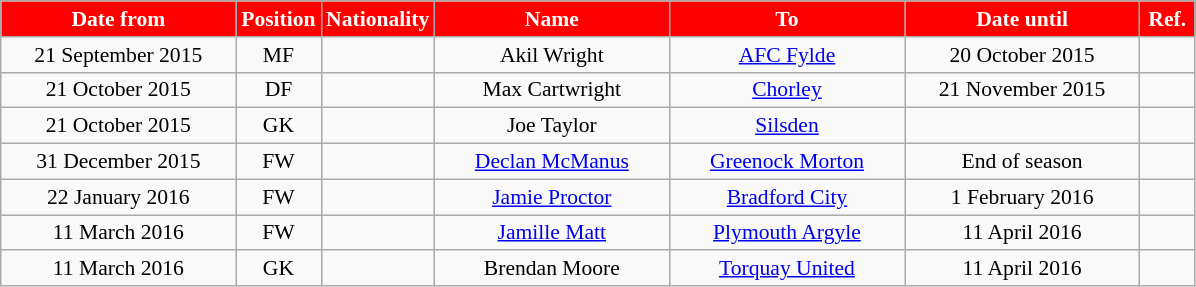<table class="wikitable"  style="text-align:center; font-size:90%; ">
<tr>
<th style="background:#FF0000; color:#FFFFFF; width:150px;">Date from</th>
<th style="background:#FF0000; color:#FFFFFF; width:50px;">Position</th>
<th style="background:#FF0000; color:#FFFFFF; width:50px;">Nationality</th>
<th style="background:#FF0000; color:#FFFFFF; width:150px;">Name</th>
<th style="background:#FF0000; color:#FFFFFF; width:150px;">To</th>
<th style="background:#FF0000; color:#FFFFFF; width:150px;">Date until</th>
<th style="background:#FF0000; color:#FFFFFF; width:30px;">Ref.</th>
</tr>
<tr>
<td>21 September 2015</td>
<td>MF</td>
<td></td>
<td>Akil Wright</td>
<td><a href='#'>AFC Fylde</a></td>
<td>20 October 2015</td>
<td></td>
</tr>
<tr>
<td>21 October 2015</td>
<td>DF</td>
<td></td>
<td>Max Cartwright</td>
<td><a href='#'>Chorley</a></td>
<td>21 November 2015</td>
<td></td>
</tr>
<tr>
<td>21 October 2015</td>
<td>GK</td>
<td></td>
<td>Joe Taylor</td>
<td><a href='#'>Silsden</a></td>
<td></td>
<td></td>
</tr>
<tr>
<td>31 December 2015</td>
<td>FW</td>
<td></td>
<td><a href='#'>Declan McManus</a></td>
<td><a href='#'>Greenock Morton</a></td>
<td>End of season</td>
<td></td>
</tr>
<tr>
<td>22 January 2016</td>
<td>FW</td>
<td></td>
<td><a href='#'>Jamie Proctor</a></td>
<td><a href='#'>Bradford City</a></td>
<td>1 February 2016</td>
<td></td>
</tr>
<tr>
<td>11 March 2016</td>
<td>FW</td>
<td></td>
<td><a href='#'>Jamille Matt</a></td>
<td><a href='#'>Plymouth Argyle</a></td>
<td>11 April 2016</td>
<td></td>
</tr>
<tr>
<td>11 March 2016</td>
<td>GK</td>
<td></td>
<td>Brendan Moore</td>
<td><a href='#'>Torquay United</a></td>
<td>11 April 2016</td>
<td></td>
</tr>
</table>
